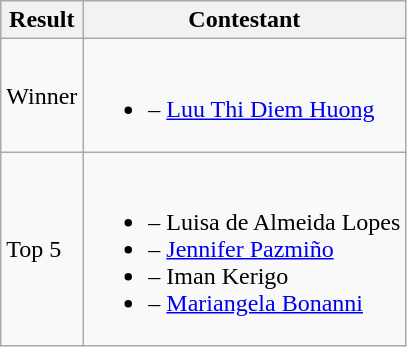<table class="wikitable">
<tr>
<th>Result</th>
<th>Contestant</th>
</tr>
<tr>
<td>Winner</td>
<td><br><ul><li> – <a href='#'>Luu Thi Diem Huong</a></li></ul></td>
</tr>
<tr>
<td>Top 5</td>
<td><br><ul><li> – Luisa de Almeida Lopes</li><li> – <a href='#'>Jennifer Pazmiño</a></li><li> – Iman Kerigo</li><li> – <a href='#'>Mariangela Bonanni</a></li></ul></td>
</tr>
</table>
